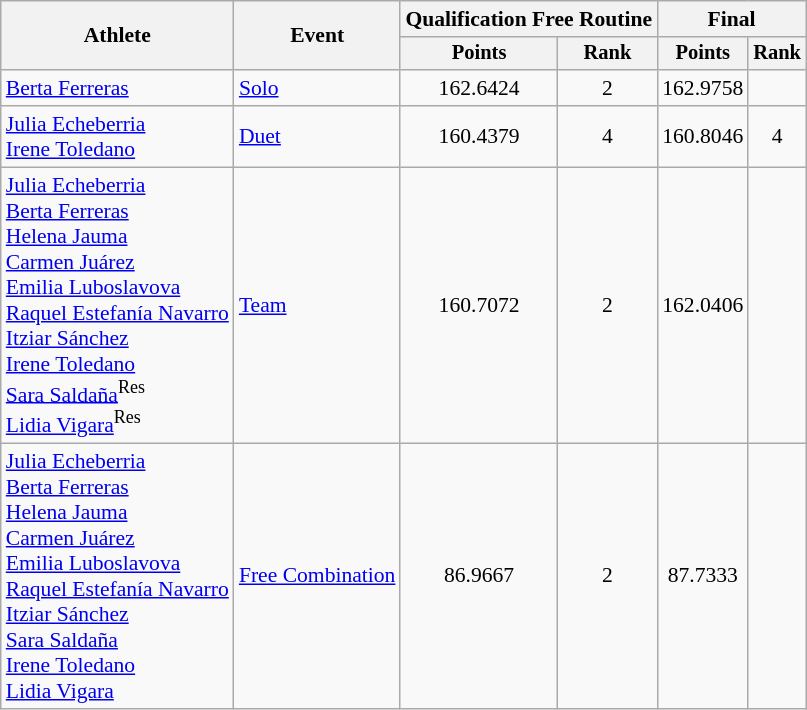<table class="wikitable" style="font-size:90%;">
<tr>
<th rowspan=2>Athlete</th>
<th rowspan=2>Event</th>
<th colspan=2>Qualification Free Routine</th>
<th colspan=2>Final</th>
</tr>
<tr style="font-size:95%">
<th>Points</th>
<th>Rank</th>
<th>Points</th>
<th>Rank</th>
</tr>
<tr align=center>
<td align=left><a href='#'>Berta Ferreras</a></td>
<td align=left><a href='#'>Solo</a></td>
<td>162.6424</td>
<td>2</td>
<td>162.9758</td>
<td></td>
</tr>
<tr align=center>
<td align=left><a href='#'>Julia Echeberria</a> <br> <a href='#'>Irene Toledano</a></td>
<td align=left><a href='#'>Duet</a></td>
<td>160.4379</td>
<td>4</td>
<td>160.8046</td>
<td>4</td>
</tr>
<tr align=center>
<td align=left><a href='#'>Julia Echeberria</a> <br> <a href='#'>Berta Ferreras</a> <br> <a href='#'>Helena Jauma</a> <br> <a href='#'>Carmen Juárez</a> <br> <a href='#'>Emilia Luboslavova</a> <br> <a href='#'>Raquel Estefanía Navarro</a> <br> <a href='#'>Itziar Sánchez</a> <br> <a href='#'>Irene Toledano</a> <br> <a href='#'>Sara Saldaña</a><sup>Res</sup> <br> <a href='#'>Lidia Vigara</a><sup>Res</sup></td>
<td align=left><a href='#'>Team</a></td>
<td>160.7072</td>
<td>2</td>
<td>162.0406</td>
<td></td>
</tr>
<tr align=center>
<td align=left><a href='#'>Julia Echeberria</a> <br> <a href='#'>Berta Ferreras</a> <br> <a href='#'>Helena Jauma</a> <br> <a href='#'>Carmen Juárez</a> <br> <a href='#'>Emilia Luboslavova</a> <br> <a href='#'>Raquel Estefanía Navarro</a> <br> <a href='#'>Itziar Sánchez</a> <br> <a href='#'>Sara Saldaña</a> <br> <a href='#'>Irene Toledano</a> <br> <a href='#'>Lidia Vigara</a></td>
<td align=left><a href='#'>Free Combination</a></td>
<td>86.9667</td>
<td>2</td>
<td>87.7333</td>
<td></td>
</tr>
</table>
